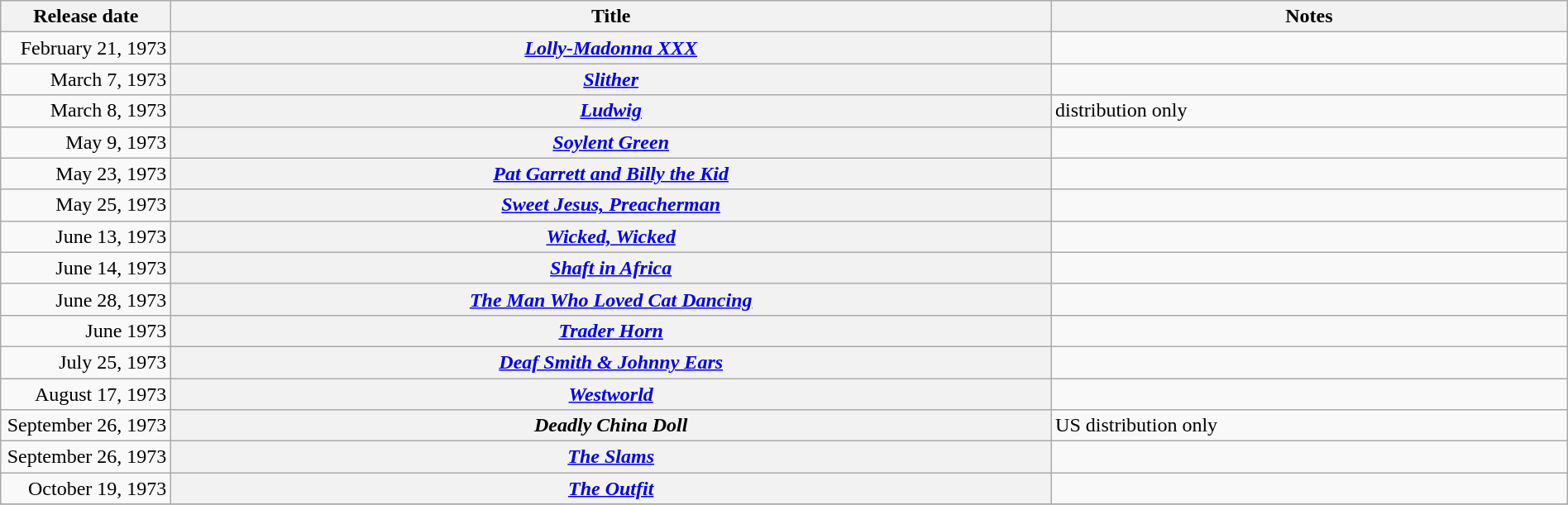<table class="wikitable sortable" style="width:100%;">
<tr>
<th scope="col" style="width:130px;">Release date</th>
<th>Title</th>
<th>Notes</th>
</tr>
<tr>
<td style="text-align:right;">February 21, 1973</td>
<th scope="row"><em><a href='#'>Lolly-Madonna XXX</a></em></th>
<td></td>
</tr>
<tr>
<td style="text-align:right;">March 7, 1973</td>
<th scope="row"><em><a href='#'>Slither</a></em></th>
<td></td>
</tr>
<tr>
<td style="text-align:right;">March 8, 1973</td>
<th scope="row"><em><a href='#'>Ludwig</a></em></th>
<td>distribution only</td>
</tr>
<tr>
<td style="text-align:right;">May 9, 1973</td>
<th scope="row"><em><a href='#'>Soylent Green</a></em></th>
<td></td>
</tr>
<tr>
<td style="text-align:right;">May 23, 1973</td>
<th scope="row"><em><a href='#'>Pat Garrett and Billy the Kid</a></em></th>
<td></td>
</tr>
<tr>
<td style="text-align:right;">May 25, 1973</td>
<th scope="row"><em><a href='#'>Sweet Jesus, Preacherman</a></em></th>
<td></td>
</tr>
<tr>
<td style="text-align:right;">June 13, 1973</td>
<th scope="row"><em><a href='#'>Wicked, Wicked</a></em></th>
<td></td>
</tr>
<tr>
<td style="text-align:right;">June 14, 1973</td>
<th scope="row"><em><a href='#'>Shaft in Africa</a></em></th>
<td></td>
</tr>
<tr>
<td style="text-align:right;">June 28, 1973</td>
<th scope="row"><em><a href='#'>The Man Who Loved Cat Dancing</a></em></th>
<td></td>
</tr>
<tr>
<td style="text-align:right;">June 1973</td>
<th scope="row"><em><a href='#'>Trader Horn</a></em></th>
<td></td>
</tr>
<tr>
<td style="text-align:right;">July 25, 1973</td>
<th scope="row"><em><a href='#'>Deaf Smith & Johnny Ears</a></em></th>
<td></td>
</tr>
<tr>
<td style="text-align:right;">August 17, 1973</td>
<th scope="row"><em><a href='#'>Westworld</a></em></th>
<td></td>
</tr>
<tr>
<td style="text-align:right;">September 26, 1973</td>
<th scope="row"><em>Deadly China Doll</em></th>
<td>US distribution only</td>
</tr>
<tr>
<td style="text-align:right;">September 26, 1973</td>
<th scope="row"><em><a href='#'>The Slams</a></em></th>
<td></td>
</tr>
<tr>
<td style="text-align:right;">October 19, 1973</td>
<th scope="row"><em><a href='#'>The Outfit</a></em></th>
<td></td>
</tr>
<tr>
</tr>
</table>
